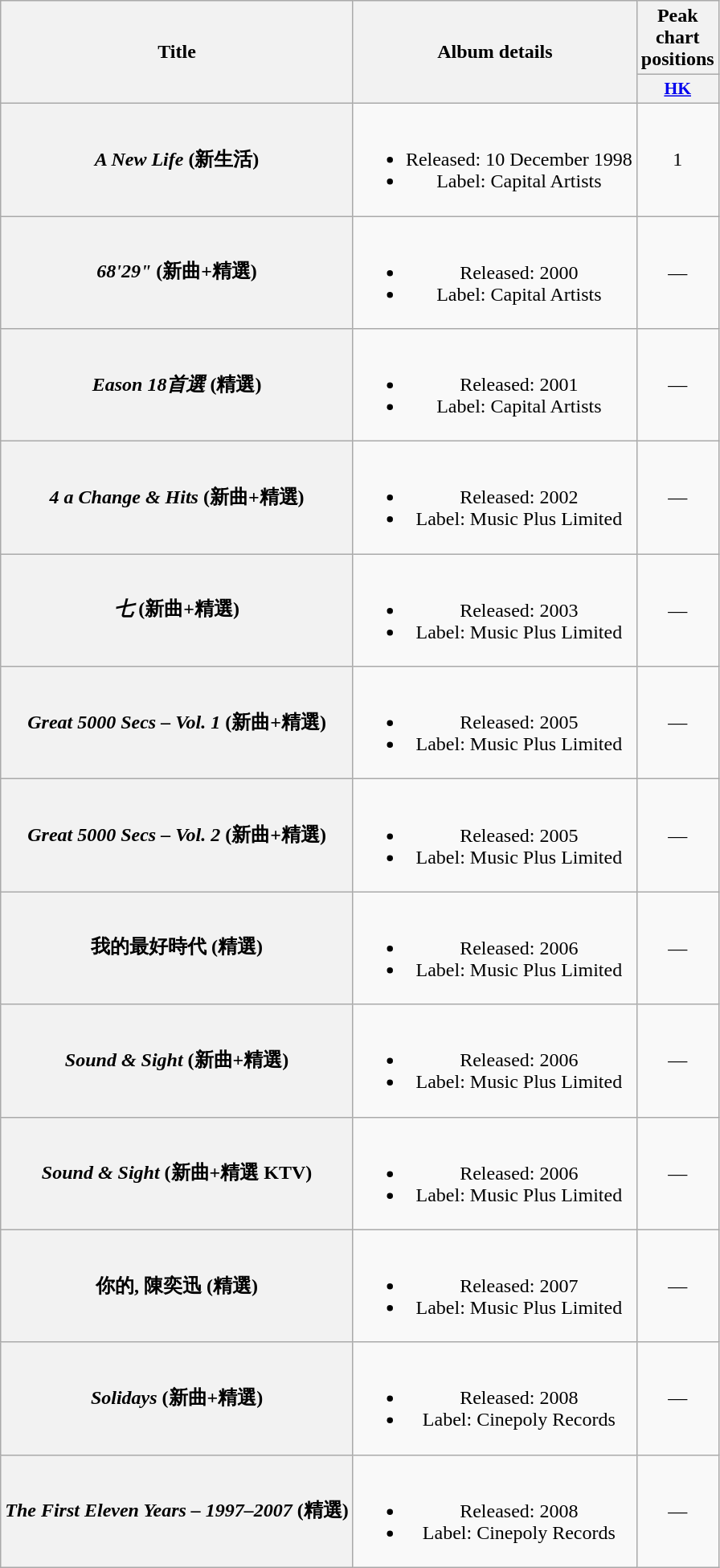<table class="wikitable plainrowheaders" style="text-align:center;">
<tr>
<th rowspan="2">Title</th>
<th rowspan="2">Album details</th>
<th>Peak chart positions</th>
</tr>
<tr>
<th scope="col" style="width:3em;font-size:90%;"><a href='#'>HK</a><br></th>
</tr>
<tr>
<th scope="row"><em>A New Life</em> (新生活)</th>
<td><br><ul><li>Released: 10 December 1998</li><li>Label: Capital Artists</li></ul></td>
<td>1</td>
</tr>
<tr>
<th scope="row"><em>68'29"</em> (新曲+精選)</th>
<td><br><ul><li>Released: 2000</li><li>Label: Capital Artists</li></ul></td>
<td>—</td>
</tr>
<tr>
<th scope="row"><em>Eason 18首選</em> (精選)</th>
<td><br><ul><li>Released: 2001</li><li>Label: Capital Artists</li></ul></td>
<td>—</td>
</tr>
<tr>
<th scope="row"><em>4 a Change & Hits</em> (新曲+精選)</th>
<td><br><ul><li>Released: 2002</li><li>Label: Music Plus Limited</li></ul></td>
<td>—</td>
</tr>
<tr>
<th scope="row"><em>七</em> (新曲+精選)</th>
<td><br><ul><li>Released: 2003</li><li>Label: Music Plus Limited</li></ul></td>
<td>—</td>
</tr>
<tr>
<th scope="row"><em>Great 5000 Secs – Vol. 1</em> (新曲+精選)</th>
<td><br><ul><li>Released: 2005</li><li>Label: Music Plus Limited</li></ul></td>
<td>—</td>
</tr>
<tr>
<th scope="row"><em>Great 5000 Secs – Vol. 2</em> (新曲+精選)</th>
<td><br><ul><li>Released: 2005</li><li>Label: Music Plus Limited</li></ul></td>
<td>—</td>
</tr>
<tr>
<th scope="row">我的最好時代 (精選)</th>
<td><br><ul><li>Released: 2006</li><li>Label: Music Plus Limited</li></ul></td>
<td>—</td>
</tr>
<tr>
<th scope="row"><em>Sound & Sight</em> (新曲+精選)</th>
<td><br><ul><li>Released: 2006</li><li>Label: Music Plus Limited</li></ul></td>
<td>—</td>
</tr>
<tr>
<th scope="row"><em>Sound & Sight</em> (新曲+精選 KTV)</th>
<td><br><ul><li>Released: 2006</li><li>Label: Music Plus Limited</li></ul></td>
<td>—</td>
</tr>
<tr>
<th scope="row">你的, 陳奕迅 (精選)</th>
<td><br><ul><li>Released: 2007</li><li>Label: Music Plus Limited</li></ul></td>
<td>—</td>
</tr>
<tr>
<th scope="row"><em>Solidays</em> (新曲+精選)</th>
<td><br><ul><li>Released: 2008</li><li>Label: Cinepoly Records</li></ul></td>
<td>—</td>
</tr>
<tr>
<th scope="row"><em>The First Eleven Years – 1997–2007</em> (精選)</th>
<td><br><ul><li>Released: 2008</li><li>Label: Cinepoly Records</li></ul></td>
<td>—</td>
</tr>
</table>
